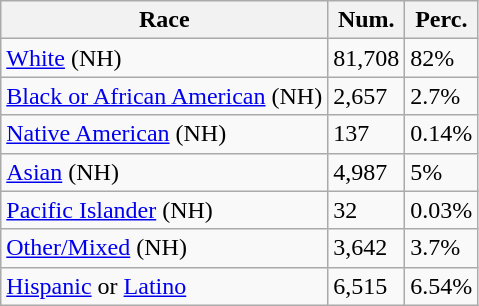<table class="wikitable">
<tr>
<th>Race</th>
<th>Num.</th>
<th>Perc.</th>
</tr>
<tr>
<td><a href='#'>White</a> (NH)</td>
<td>81,708</td>
<td>82%</td>
</tr>
<tr>
<td><a href='#'>Black or African American</a> (NH)</td>
<td>2,657</td>
<td>2.7%</td>
</tr>
<tr>
<td><a href='#'>Native American</a> (NH)</td>
<td>137</td>
<td>0.14%</td>
</tr>
<tr>
<td><a href='#'>Asian</a> (NH)</td>
<td>4,987</td>
<td>5%</td>
</tr>
<tr>
<td><a href='#'>Pacific Islander</a> (NH)</td>
<td>32</td>
<td>0.03%</td>
</tr>
<tr>
<td><a href='#'>Other/Mixed</a> (NH)</td>
<td>3,642</td>
<td>3.7%</td>
</tr>
<tr>
<td><a href='#'>Hispanic</a> or <a href='#'>Latino</a></td>
<td>6,515</td>
<td>6.54%</td>
</tr>
</table>
